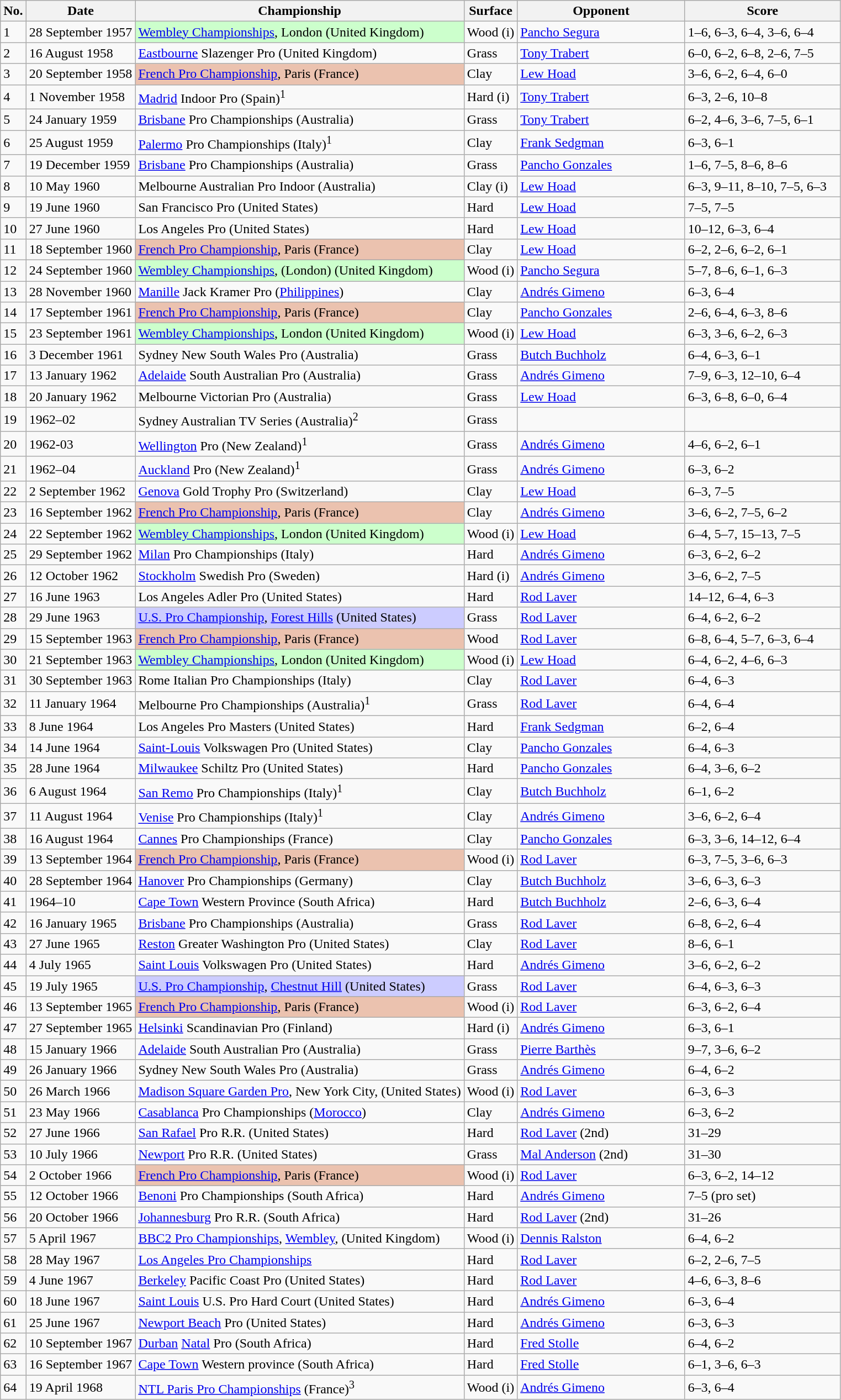<table class="sortable wikitable">
<tr>
<th>No.</th>
<th>Date</th>
<th>Championship</th>
<th>Surface</th>
<th width=195>Opponent</th>
<th style="width:180px" class="unsortable">Score</th>
</tr>
<tr>
<td>1</td>
<td>28 September 1957</td>
<td bgcolor="#CCFFCC"><a href='#'>Wembley Championships</a>, London (United Kingdom)</td>
<td>Wood (i)</td>
<td> <a href='#'>Pancho Segura</a></td>
<td>1–6, 6–3, 6–4, 3–6, 6–4</td>
</tr>
<tr>
<td>2</td>
<td>16 August 1958</td>
<td><a href='#'>Eastbourne</a> Slazenger Pro (United Kingdom)</td>
<td>Grass</td>
<td> <a href='#'>Tony Trabert</a></td>
<td>6–0, 6–2, 6–8, 2–6, 7–5</td>
</tr>
<tr>
<td>3</td>
<td>20 September 1958</td>
<td bgcolor="#EBC2AF"><a href='#'>French Pro Championship</a>, Paris (France)</td>
<td>Clay</td>
<td> <a href='#'>Lew Hoad</a></td>
<td>3–6, 6–2, 6–4, 6–0</td>
</tr>
<tr>
<td>4</td>
<td>1 November 1958</td>
<td><a href='#'>Madrid</a> Indoor Pro (Spain)<sup>1</sup></td>
<td>Hard (i)</td>
<td> <a href='#'>Tony Trabert</a></td>
<td>6–3, 2–6, 10–8</td>
</tr>
<tr>
<td>5</td>
<td>24 January 1959</td>
<td><a href='#'>Brisbane</a> Pro Championships (Australia)</td>
<td>Grass</td>
<td> <a href='#'>Tony Trabert</a></td>
<td>6–2, 4–6, 3–6, 7–5, 6–1</td>
</tr>
<tr>
<td>6</td>
<td>25 August 1959</td>
<td><a href='#'>Palermo</a> Pro Championships (Italy)<sup>1</sup></td>
<td>Clay</td>
<td> <a href='#'>Frank Sedgman</a></td>
<td>6–3, 6–1</td>
</tr>
<tr>
<td>7</td>
<td>19 December 1959</td>
<td><a href='#'>Brisbane</a> Pro Championships (Australia)</td>
<td>Grass</td>
<td> <a href='#'>Pancho Gonzales</a></td>
<td>1–6, 7–5, 8–6, 8–6</td>
</tr>
<tr>
<td>8</td>
<td>10 May 1960</td>
<td>Melbourne Australian Pro Indoor (Australia)</td>
<td>Clay (i)</td>
<td> <a href='#'>Lew Hoad</a></td>
<td>6–3, 9–11, 8–10, 7–5, 6–3</td>
</tr>
<tr>
<td>9</td>
<td>19 June 1960</td>
<td>San Francisco Pro (United States)</td>
<td>Hard</td>
<td> <a href='#'>Lew Hoad</a></td>
<td>7–5, 7–5</td>
</tr>
<tr>
<td>10</td>
<td>27 June 1960</td>
<td>Los Angeles Pro (United States)</td>
<td>Hard</td>
<td> <a href='#'>Lew Hoad</a></td>
<td>10–12, 6–3, 6–4</td>
</tr>
<tr>
<td>11</td>
<td>18 September 1960</td>
<td bgcolor="#EBC2AF"><a href='#'>French Pro Championship</a>, Paris (France)</td>
<td>Clay</td>
<td> <a href='#'>Lew Hoad</a></td>
<td>6–2, 2–6, 6–2, 6–1</td>
</tr>
<tr>
<td>12</td>
<td>24 September 1960</td>
<td bgcolor="#CCFFCC"><a href='#'>Wembley Championships</a>, (London) (United Kingdom)</td>
<td>Wood (i)</td>
<td> <a href='#'>Pancho Segura</a></td>
<td>5–7, 8–6, 6–1, 6–3</td>
</tr>
<tr>
<td>13</td>
<td>28 November 1960</td>
<td><a href='#'>Manille</a> Jack Kramer Pro (<a href='#'>Philippines</a>)</td>
<td>Clay</td>
<td> <a href='#'>Andrés Gimeno</a></td>
<td>6–3, 6–4</td>
</tr>
<tr>
<td>14</td>
<td>17 September 1961</td>
<td bgcolor="#EBC2AF"><a href='#'>French Pro Championship</a>, Paris (France)</td>
<td>Clay</td>
<td> <a href='#'>Pancho Gonzales</a></td>
<td>2–6, 6–4, 6–3, 8–6</td>
</tr>
<tr>
<td>15</td>
<td>23 September 1961</td>
<td bgcolor="#CCFFCC"><a href='#'>Wembley Championships</a>, London (United Kingdom)</td>
<td>Wood (i)</td>
<td> <a href='#'>Lew Hoad</a></td>
<td>6–3, 3–6, 6–2, 6–3</td>
</tr>
<tr>
<td>16</td>
<td>3 December 1961</td>
<td>Sydney New South Wales Pro (Australia)</td>
<td>Grass</td>
<td> <a href='#'>Butch Buchholz</a></td>
<td>6–4, 6–3, 6–1</td>
</tr>
<tr>
<td>17</td>
<td>13 January 1962</td>
<td><a href='#'>Adelaide</a> South Australian Pro (Australia)</td>
<td>Grass</td>
<td> <a href='#'>Andrés Gimeno</a></td>
<td>7–9, 6–3, 12–10, 6–4</td>
</tr>
<tr>
<td>18</td>
<td>20 January 1962</td>
<td>Melbourne Victorian Pro (Australia)</td>
<td>Grass</td>
<td> <a href='#'>Lew Hoad</a></td>
<td>6–3, 6–8, 6–0, 6–4</td>
</tr>
<tr>
<td>19</td>
<td>1962–02</td>
<td>Sydney Australian TV Series (Australia)<sup>2</sup></td>
<td>Grass</td>
<td></td>
<td></td>
</tr>
<tr>
<td>20</td>
<td>1962-03</td>
<td><a href='#'>Wellington</a> Pro (New Zealand)<sup>1</sup></td>
<td>Grass</td>
<td> <a href='#'>Andrés Gimeno</a></td>
<td>4–6, 6–2, 6–1</td>
</tr>
<tr>
<td>21</td>
<td>1962–04</td>
<td><a href='#'>Auckland</a> Pro (New Zealand)<sup>1</sup></td>
<td>Grass</td>
<td> <a href='#'>Andrés Gimeno</a></td>
<td>6–3, 6–2</td>
</tr>
<tr>
<td>22</td>
<td>2 September 1962</td>
<td><a href='#'>Genova</a> Gold Trophy Pro (Switzerland)</td>
<td>Clay</td>
<td> <a href='#'>Lew Hoad</a></td>
<td>6–3, 7–5</td>
</tr>
<tr>
<td>23</td>
<td>16 September 1962</td>
<td bgcolor="#EBC2AF"><a href='#'>French Pro Championship</a>, Paris (France)</td>
<td>Clay</td>
<td> <a href='#'>Andrés Gimeno</a></td>
<td>3–6, 6–2, 7–5, 6–2</td>
</tr>
<tr>
<td>24</td>
<td>22 September 1962</td>
<td bgcolor="#CCFFCC"><a href='#'>Wembley Championships</a>, London (United Kingdom)</td>
<td>Wood (i)</td>
<td> <a href='#'>Lew Hoad</a></td>
<td>6–4, 5–7, 15–13, 7–5</td>
</tr>
<tr>
<td>25</td>
<td>29 September 1962</td>
<td><a href='#'>Milan</a> Pro Championships (Italy)</td>
<td>Hard</td>
<td> <a href='#'>Andrés Gimeno</a></td>
<td>6–3, 6–2, 6–2</td>
</tr>
<tr>
<td>26</td>
<td>12 October 1962</td>
<td><a href='#'>Stockholm</a> Swedish Pro (Sweden)</td>
<td>Hard (i)</td>
<td> <a href='#'>Andrés Gimeno</a></td>
<td>3–6, 6–2, 7–5</td>
</tr>
<tr>
<td>27</td>
<td>16 June 1963</td>
<td>Los Angeles Adler Pro (United States)</td>
<td>Hard</td>
<td> <a href='#'>Rod Laver</a></td>
<td>14–12, 6–4, 6–3</td>
</tr>
<tr>
<td>28</td>
<td>29 June 1963</td>
<td bgcolor="#CCCCFF"><a href='#'>U.S. Pro Championship</a>, <a href='#'>Forest Hills</a> (United States)</td>
<td>Grass</td>
<td> <a href='#'>Rod Laver</a></td>
<td>6–4, 6–2, 6–2</td>
</tr>
<tr>
<td>29</td>
<td>15 September 1963</td>
<td bgcolor="#EBC2AF"><a href='#'>French Pro Championship</a>, Paris (France)</td>
<td>Wood</td>
<td> <a href='#'>Rod Laver</a></td>
<td>6–8, 6–4, 5–7, 6–3, 6–4</td>
</tr>
<tr>
<td>30</td>
<td>21 September 1963</td>
<td bgcolor="#CCFFCC"><a href='#'>Wembley Championships</a>, London (United Kingdom)</td>
<td>Wood (i)</td>
<td> <a href='#'>Lew Hoad</a></td>
<td>6–4, 6–2, 4–6, 6–3</td>
</tr>
<tr>
<td>31</td>
<td>30 September 1963</td>
<td>Rome Italian Pro Championships (Italy)</td>
<td>Clay</td>
<td> <a href='#'>Rod Laver</a></td>
<td>6–4, 6–3</td>
</tr>
<tr>
<td>32</td>
<td>11 January 1964</td>
<td>Melbourne Pro Championships (Australia)<sup>1</sup></td>
<td>Grass</td>
<td> <a href='#'>Rod Laver</a></td>
<td>6–4, 6–4</td>
</tr>
<tr>
<td>33</td>
<td>8 June 1964</td>
<td>Los Angeles Pro Masters (United States)</td>
<td>Hard</td>
<td> <a href='#'>Frank Sedgman</a></td>
<td>6–2, 6–4</td>
</tr>
<tr>
<td>34</td>
<td>14 June 1964</td>
<td><a href='#'>Saint-Louis</a> Volkswagen Pro (United States)</td>
<td>Clay</td>
<td> <a href='#'>Pancho Gonzales</a></td>
<td>6–4, 6–3</td>
</tr>
<tr>
<td>35</td>
<td>28 June 1964</td>
<td><a href='#'>Milwaukee</a> Schiltz Pro (United States)</td>
<td>Hard</td>
<td> <a href='#'>Pancho Gonzales</a></td>
<td>6–4, 3–6, 6–2</td>
</tr>
<tr>
<td>36</td>
<td>6 August 1964</td>
<td><a href='#'>San Remo</a> Pro Championships (Italy)<sup>1</sup></td>
<td>Clay</td>
<td> <a href='#'>Butch Buchholz</a></td>
<td>6–1, 6–2</td>
</tr>
<tr>
<td>37</td>
<td>11 August 1964</td>
<td><a href='#'>Venise</a> Pro Championships (Italy)<sup>1</sup></td>
<td>Clay</td>
<td> <a href='#'>Andrés Gimeno</a></td>
<td>3–6, 6–2, 6–4</td>
</tr>
<tr>
<td>38</td>
<td>16 August 1964</td>
<td><a href='#'>Cannes</a> Pro Championships (France)</td>
<td>Clay</td>
<td> <a href='#'>Pancho Gonzales</a></td>
<td>6–3, 3–6, 14–12, 6–4</td>
</tr>
<tr>
<td>39</td>
<td>13 September 1964</td>
<td bgcolor="#EBC2AF"><a href='#'>French Pro Championship</a>, Paris (France)</td>
<td>Wood (i)</td>
<td> <a href='#'>Rod Laver</a></td>
<td>6–3, 7–5, 3–6, 6–3</td>
</tr>
<tr>
<td>40</td>
<td>28 September 1964</td>
<td><a href='#'>Hanover</a> Pro Championships (Germany)</td>
<td>Clay</td>
<td> <a href='#'>Butch Buchholz</a></td>
<td>3–6, 6–3, 6–3</td>
</tr>
<tr>
<td>41</td>
<td>1964–10</td>
<td><a href='#'>Cape Town</a> Western Province (South Africa)</td>
<td>Hard</td>
<td> <a href='#'>Butch Buchholz</a></td>
<td>2–6, 6–3, 6–4</td>
</tr>
<tr>
<td>42</td>
<td>16 January 1965</td>
<td><a href='#'>Brisbane</a> Pro Championships (Australia)</td>
<td>Grass</td>
<td> <a href='#'>Rod Laver</a></td>
<td>6–8, 6–2, 6–4</td>
</tr>
<tr>
<td>43</td>
<td>27 June 1965</td>
<td><a href='#'>Reston</a> Greater Washington Pro (United States)</td>
<td>Clay</td>
<td> <a href='#'>Rod Laver</a></td>
<td>8–6, 6–1</td>
</tr>
<tr>
<td>44</td>
<td>4 July 1965</td>
<td><a href='#'>Saint Louis</a> Volkswagen Pro (United States)</td>
<td>Hard</td>
<td> <a href='#'>Andrés Gimeno</a></td>
<td>3–6, 6–2, 6–2</td>
</tr>
<tr>
<td>45</td>
<td>19 July 1965</td>
<td bgcolor="#CCCCFF"><a href='#'>U.S. Pro Championship</a>, <a href='#'>Chestnut Hill</a> (United States)</td>
<td>Grass</td>
<td> <a href='#'>Rod Laver</a></td>
<td>6–4, 6–3, 6–3</td>
</tr>
<tr>
<td>46</td>
<td>13 September 1965</td>
<td bgcolor="#EBC2AF"><a href='#'>French Pro Championship</a>, Paris (France)</td>
<td>Wood (i)</td>
<td> <a href='#'>Rod Laver</a></td>
<td>6–3, 6–2, 6–4</td>
</tr>
<tr>
<td>47</td>
<td>27 September 1965</td>
<td><a href='#'>Helsinki</a> Scandinavian Pro (Finland)</td>
<td>Hard (i)</td>
<td> <a href='#'>Andrés Gimeno</a></td>
<td>6–3, 6–1</td>
</tr>
<tr>
<td>48</td>
<td>15 January 1966</td>
<td><a href='#'>Adelaide</a> South Australian Pro (Australia)</td>
<td>Grass</td>
<td> <a href='#'>Pierre Barthès</a></td>
<td>9–7, 3–6, 6–2</td>
</tr>
<tr>
<td>49</td>
<td>26 January 1966</td>
<td>Sydney New South Wales Pro (Australia)</td>
<td>Grass</td>
<td> <a href='#'>Andrés Gimeno</a></td>
<td>6–4, 6–2</td>
</tr>
<tr>
<td>50</td>
<td>26 March 1966</td>
<td><a href='#'>Madison Square Garden Pro</a>, New York City, (United States)</td>
<td>Wood (i)</td>
<td> <a href='#'>Rod Laver</a></td>
<td>6–3, 6–3</td>
</tr>
<tr>
<td>51</td>
<td>23 May 1966</td>
<td><a href='#'>Casablanca</a> Pro Championships (<a href='#'>Morocco</a>)</td>
<td>Clay</td>
<td> <a href='#'>Andrés Gimeno</a></td>
<td>6–3, 6–2</td>
</tr>
<tr>
<td>52</td>
<td>27 June 1966</td>
<td><a href='#'>San Rafael</a> Pro R.R.  (United States)</td>
<td>Hard</td>
<td> <a href='#'>Rod Laver</a> (2nd)</td>
<td>31–29</td>
</tr>
<tr>
<td>53</td>
<td>10 July 1966</td>
<td><a href='#'>Newport</a> Pro R.R. (United States)</td>
<td>Grass</td>
<td> <a href='#'>Mal Anderson</a> (2nd)</td>
<td>31–30</td>
</tr>
<tr>
<td>54</td>
<td>2 October 1966</td>
<td bgcolor="#EBC2AF"><a href='#'>French Pro Championship</a>, Paris (France)</td>
<td>Wood (i)</td>
<td> <a href='#'>Rod Laver</a></td>
<td>6–3, 6–2, 14–12</td>
</tr>
<tr>
<td>55</td>
<td>12 October 1966</td>
<td><a href='#'>Benoni</a> Pro Championships (South Africa)</td>
<td>Hard</td>
<td> <a href='#'>Andrés Gimeno</a></td>
<td>7–5 (pro set)</td>
</tr>
<tr>
<td>56</td>
<td>20 October 1966</td>
<td><a href='#'>Johannesburg</a> Pro R.R. (South Africa)</td>
<td>Hard</td>
<td> <a href='#'>Rod Laver</a> (2nd)</td>
<td>31–26</td>
</tr>
<tr>
<td>57</td>
<td>5 April 1967</td>
<td><a href='#'>BBC2 Pro Championships</a>, <a href='#'>Wembley</a>, (United Kingdom)</td>
<td>Wood  (i)</td>
<td> <a href='#'>Dennis Ralston</a></td>
<td>6–4, 6–2</td>
</tr>
<tr>
<td>58</td>
<td>28 May 1967</td>
<td><a href='#'>Los Angeles Pro Championships</a></td>
<td>Hard</td>
<td> <a href='#'>Rod Laver</a></td>
<td>6–2, 2–6, 7–5</td>
</tr>
<tr>
<td>59</td>
<td>4 June 1967</td>
<td><a href='#'>Berkeley</a> Pacific Coast Pro (United States)</td>
<td>Hard</td>
<td> <a href='#'>Rod Laver</a></td>
<td>4–6, 6–3, 8–6</td>
</tr>
<tr>
<td>60</td>
<td>18 June 1967</td>
<td><a href='#'>Saint Louis</a> U.S. Pro Hard Court (United States)</td>
<td>Hard</td>
<td> <a href='#'>Andrés Gimeno</a></td>
<td>6–3, 6–4</td>
</tr>
<tr>
<td>61</td>
<td>25 June 1967</td>
<td><a href='#'>Newport Beach</a> Pro (United States)</td>
<td>Hard</td>
<td> <a href='#'>Andrés Gimeno</a></td>
<td>6–3, 6–3</td>
</tr>
<tr>
<td>62</td>
<td>10 September 1967</td>
<td><a href='#'>Durban</a> <a href='#'>Natal</a> Pro (South Africa)</td>
<td>Hard</td>
<td> <a href='#'>Fred Stolle</a></td>
<td>6–4, 6–2</td>
</tr>
<tr>
<td>63</td>
<td>16 September 1967</td>
<td><a href='#'>Cape Town</a> Western province (South Africa)</td>
<td>Hard</td>
<td> <a href='#'>Fred Stolle</a></td>
<td>6–1, 3–6, 6–3</td>
</tr>
<tr>
<td>64</td>
<td>19 April 1968 </td>
<td><a href='#'>NTL Paris Pro Championships</a> (France)<sup>3</sup></td>
<td>Wood (i)</td>
<td> <a href='#'>Andrés Gimeno</a></td>
<td>6–3, 6–4</td>
</tr>
</table>
